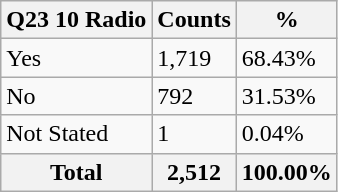<table class="wikitable sortable">
<tr>
<th>Q23 10 Radio</th>
<th>Counts</th>
<th>%</th>
</tr>
<tr>
<td>Yes</td>
<td>1,719</td>
<td>68.43%</td>
</tr>
<tr>
<td>No</td>
<td>792</td>
<td>31.53%</td>
</tr>
<tr>
<td>Not Stated</td>
<td>1</td>
<td>0.04%</td>
</tr>
<tr>
<th>Total</th>
<th>2,512</th>
<th>100.00%</th>
</tr>
</table>
